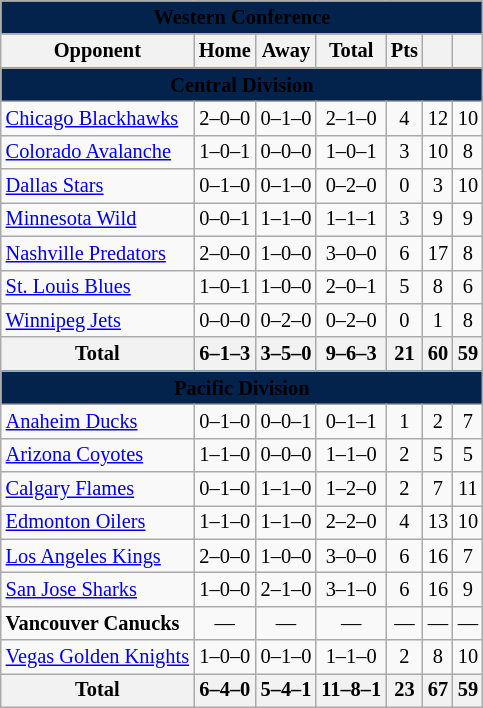<table class="wikitable" style="font-size:85%; text-align:center;">
<tr>
<td colspan="7" style="text-align:center; background:#03224C;"><span><strong>Western Conference</strong></span></td>
</tr>
<tr>
<th>Opponent</th>
<th>Home</th>
<th>Away</th>
<th>Total</th>
<th>Pts</th>
<th></th>
<th></th>
</tr>
<tr>
<td colspan="7" style="text-align:center; background:#03224C;"><span><strong>Central Division</strong></span></td>
</tr>
<tr>
<td style="text-align:left;"><a href='#'>Chicago Blackhawks</a></td>
<td>2–0–0</td>
<td>0–1–0</td>
<td>2–1–0</td>
<td>4</td>
<td>12</td>
<td>10</td>
</tr>
<tr>
<td style="text-align:left;"><a href='#'>Colorado Avalanche</a></td>
<td>1–0–1</td>
<td>0–0–0</td>
<td>1–0–1</td>
<td>3</td>
<td>10</td>
<td>8</td>
</tr>
<tr>
<td style="text-align:left;"><a href='#'>Dallas Stars</a></td>
<td>0–1–0</td>
<td>0–1–0</td>
<td>0–2–0</td>
<td>0</td>
<td>3</td>
<td>10</td>
</tr>
<tr>
<td style="text-align:left;"><a href='#'>Minnesota Wild</a></td>
<td>0–0–1</td>
<td>1–1–0</td>
<td>1–1–1</td>
<td>3</td>
<td>9</td>
<td>9</td>
</tr>
<tr>
<td style="text-align:left;"><a href='#'>Nashville Predators</a></td>
<td>2–0–0</td>
<td>1–0–0</td>
<td>3–0–0</td>
<td>6</td>
<td>17</td>
<td>8</td>
</tr>
<tr>
<td style="text-align:left;"><a href='#'>St. Louis Blues</a></td>
<td>1–0–1</td>
<td>1–0–0</td>
<td>2–0–1</td>
<td>5</td>
<td>8</td>
<td>6</td>
</tr>
<tr>
<td style="text-align:left;"><a href='#'>Winnipeg Jets</a></td>
<td>0–0–0</td>
<td>0–2–0</td>
<td>0–2–0</td>
<td>0</td>
<td>1</td>
<td>8</td>
</tr>
<tr>
<th>Total</th>
<th>6–1–3</th>
<th>3–5–0</th>
<th>9–6–3</th>
<th>21</th>
<th>60</th>
<th>59</th>
</tr>
<tr>
<td colspan="7" style="text-align:center; background:#03224C;"><span><strong>Pacific Division</strong></span></td>
</tr>
<tr>
<td style="text-align:left;"><a href='#'>Anaheim Ducks</a></td>
<td>0–1–0</td>
<td>0–0–1</td>
<td>0–1–1</td>
<td>1</td>
<td>2</td>
<td>7</td>
</tr>
<tr>
<td style="text-align:left;"><a href='#'>Arizona Coyotes</a></td>
<td>1–1–0</td>
<td>0–0–0</td>
<td>1–1–0</td>
<td>2</td>
<td>5</td>
<td>5</td>
</tr>
<tr>
<td style="text-align:left;"><a href='#'>Calgary Flames</a></td>
<td>0–1–0</td>
<td>1–1–0</td>
<td>1–2–0</td>
<td>2</td>
<td>7</td>
<td>11</td>
</tr>
<tr>
<td style="text-align:left;"><a href='#'>Edmonton Oilers</a></td>
<td>1–1–0</td>
<td>1–1–0</td>
<td>2–2–0</td>
<td>4</td>
<td>13</td>
<td>10</td>
</tr>
<tr>
<td style="text-align:left;"><a href='#'>Los Angeles Kings</a></td>
<td>2–0–0</td>
<td>1–0–0</td>
<td>3–0–0</td>
<td>6</td>
<td>16</td>
<td>7</td>
</tr>
<tr>
<td style="text-align:left;"><a href='#'>San Jose Sharks</a></td>
<td>1–0–0</td>
<td>2–1–0</td>
<td>3–1–0</td>
<td>6</td>
<td>16</td>
<td>9</td>
</tr>
<tr>
<td style="text-align:left;"><strong>Vancouver Canucks</strong></td>
<td>—</td>
<td>—</td>
<td>—</td>
<td>—</td>
<td>—</td>
<td>—</td>
</tr>
<tr>
<td style="text-align:left;"><a href='#'>Vegas Golden Knights</a></td>
<td>1–0–0</td>
<td>0–1–0</td>
<td>1–1–0</td>
<td>2</td>
<td>8</td>
<td>10</td>
</tr>
<tr>
<th>Total</th>
<th>6–4–0</th>
<th>5–4–1</th>
<th>11–8–1</th>
<th>23</th>
<th>67</th>
<th>59</th>
</tr>
</table>
